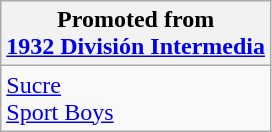<table class="wikitable">
<tr>
<th>Promoted from<br><a href='#'>1932 División Intermedia</a></th>
</tr>
<tr>
<td> <a href='#'>Sucre</a> <br> <a href='#'>Sport Boys</a> </td>
</tr>
</table>
